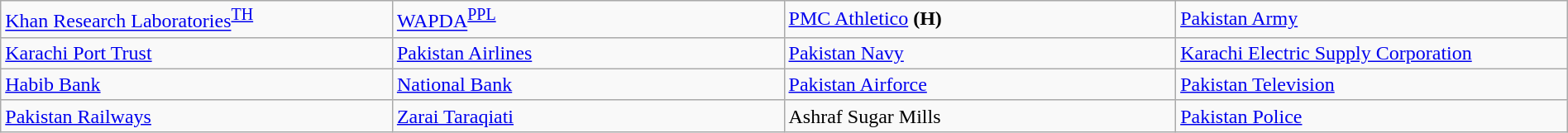<table class="wikitable" style="table-layout:fixed;width:100%;">
<tr>
<td width=25%><a href='#'>Khan Research Laboratories</a><sup><a href='#'>TH</a></sup></td>
<td width=25%><a href='#'>WAPDA</a><sup><a href='#'>PPL</a></sup></td>
<td width=25%><a href='#'>PMC Athletico</a> <strong>(H)</strong></td>
<td width=25%><a href='#'>Pakistan Army</a></td>
</tr>
<tr>
<td><a href='#'>Karachi Port Trust</a></td>
<td><a href='#'>Pakistan Airlines</a></td>
<td><a href='#'>Pakistan Navy</a></td>
<td><a href='#'>Karachi Electric Supply Corporation</a></td>
</tr>
<tr>
<td><a href='#'>Habib Bank</a></td>
<td><a href='#'>National Bank</a></td>
<td><a href='#'>Pakistan Airforce</a></td>
<td><a href='#'>Pakistan Television</a></td>
</tr>
<tr>
<td><a href='#'>Pakistan Railways</a></td>
<td><a href='#'>Zarai Taraqiati</a></td>
<td>Ashraf Sugar Mills</td>
<td><a href='#'>Pakistan Police</a></td>
</tr>
</table>
